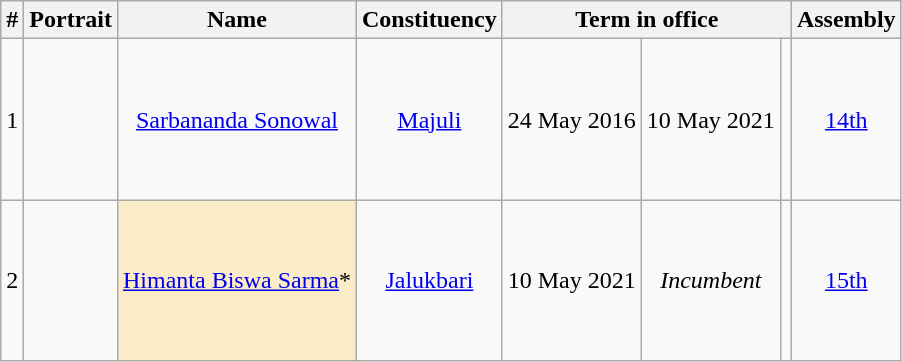<table class="wikitable plainrowheaders" style="text-align:center">
<tr align=center>
<th>#</th>
<th>Portrait</th>
<th>Name</th>
<th>Constituency</th>
<th colspan="3">Term in office</th>
<th>Assembly</th>
</tr>
<tr align="center">
<td>1</td>
<td align="center" height="100px"></td>
<td><a href='#'>Sarbananda Sonowal</a></td>
<td><a href='#'>Majuli</a></td>
<td>24 May 2016</td>
<td>10 May 2021</td>
<td></td>
<td><a href='#'>14th</a></td>
</tr>
<tr align="center">
<td>2</td>
<td align="center" height="100px"></td>
<td style="background:#faecc8;text-align:center;"><a href='#'>Himanta Biswa Sarma</a>*</td>
<td><a href='#'>Jalukbari</a></td>
<td>10 May 2021</td>
<td><em>Incumbent</em></td>
<td></td>
<td><a href='#'>15th</a></td>
</tr>
</table>
